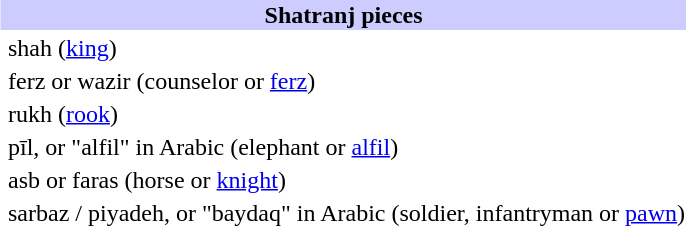<table class="toccolours" style="float:left; margin-left:15px;">
<tr>
<th colspan="2" style="background:#ccf;">Shatranj pieces</th>
</tr>
<tr>
<td></td>
<td>shah (<a href='#'>king</a>)</td>
</tr>
<tr>
<td></td>
<td>ferz or wazir (counselor or <a href='#'>ferz</a>)</td>
</tr>
<tr>
<td></td>
<td>rukh (<a href='#'>rook</a>)</td>
</tr>
<tr>
<td></td>
<td>pīl, or "alfil" in Arabic (elephant or <a href='#'>alfil</a>)</td>
</tr>
<tr>
<td></td>
<td>asb or faras (horse or <a href='#'>knight</a>)</td>
</tr>
<tr>
<td></td>
<td>sarbaz / piyadeh, or "baydaq" in Arabic (soldier, infantryman or <a href='#'>pawn</a>)</td>
</tr>
</table>
